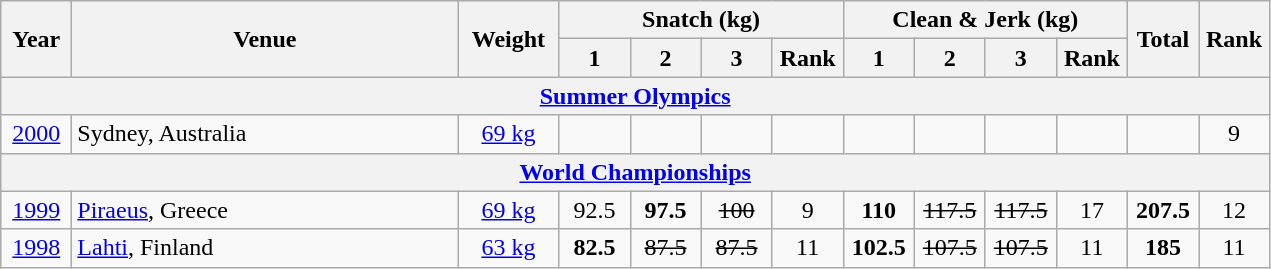<table class = "wikitable" style="text-align:center;">
<tr>
<th rowspan="2" style="width:40px;">Year</th>
<th rowspan="2" style="width:250px;">Venue</th>
<th rowspan="2" style="width:60px;">Weight</th>
<th colspan=4>Snatch (kg)</th>
<th colspan=4>Clean & Jerk (kg)</th>
<th rowspan="2" style="width:40px;">Total</th>
<th rowspan="2" style="width:40px;">Rank</th>
</tr>
<tr>
<th width=40>1</th>
<th width=40>2</th>
<th width=40>3</th>
<th width=40>Rank</th>
<th width=40>1</th>
<th width=40>2</th>
<th width=40>3</th>
<th width=40>Rank</th>
</tr>
<tr>
<th colspan=13><a href='#'>Summer Olympics</a></th>
</tr>
<tr>
<td><a href='#'>2000</a></td>
<td align=left> Sydney, Australia</td>
<td><a href='#'>69 kg</a></td>
<td></td>
<td></td>
<td></td>
<td></td>
<td></td>
<td></td>
<td></td>
<td></td>
<td></td>
<td>9</td>
</tr>
<tr>
<th colspan=13><a href='#'>World Championships</a></th>
</tr>
<tr>
<td><a href='#'>1999</a></td>
<td align=left> <a href='#'>Piraeus</a>, Greece</td>
<td><a href='#'>69 kg</a></td>
<td>92.5</td>
<td><strong>97.5</strong></td>
<td><s>100</s></td>
<td>9</td>
<td><strong>110</strong></td>
<td><s>117.5</s></td>
<td><s>117.5</s></td>
<td>17</td>
<td><strong>207.5</strong></td>
<td>12</td>
</tr>
<tr>
<td><a href='#'>1998</a></td>
<td align=left> <a href='#'>Lahti</a>, Finland</td>
<td><a href='#'>63 kg</a></td>
<td><strong>82.5</strong></td>
<td><s>87.5</s></td>
<td><s>87.5</s></td>
<td>11</td>
<td><strong>102.5</strong></td>
<td><s>107.5</s></td>
<td><s>107.5</s></td>
<td>11</td>
<td><strong>185</strong></td>
<td>11</td>
</tr>
</table>
